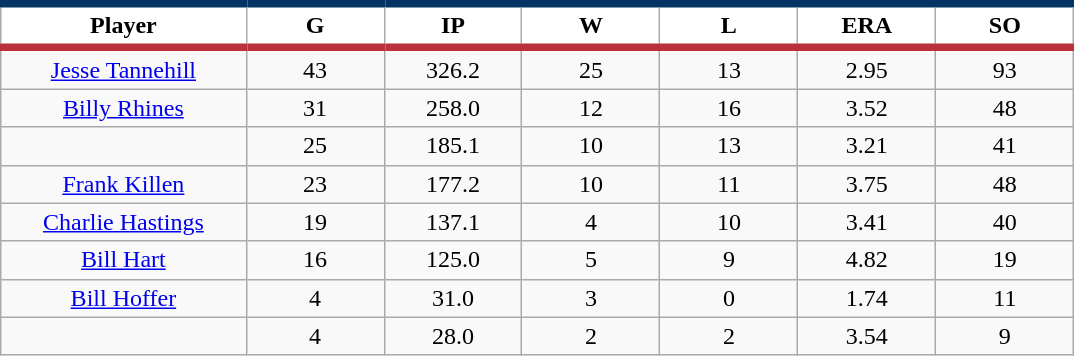<table class="wikitable sortable">
<tr>
<th style="background:#FFFFFF; border-top:#023465 5px solid; border-bottom:#ba313c 5px solid;" width="16%">Player</th>
<th style="background:#FFFFFF; border-top:#023465 5px solid; border-bottom:#ba313c 5px solid;" width="9%">G</th>
<th style="background:#FFFFFF; border-top:#023465 5px solid; border-bottom:#ba313c 5px solid;" width="9%">IP</th>
<th style="background:#FFFFFF; border-top:#023465 5px solid; border-bottom:#ba313c 5px solid;" width="9%">W</th>
<th style="background:#FFFFFF; border-top:#023465 5px solid; border-bottom:#ba313c 5px solid;" width="9%">L</th>
<th style="background:#FFFFFF; border-top:#023465 5px solid; border-bottom:#ba313c 5px solid;" width="9%">ERA</th>
<th style="background:#FFFFFF; border-top:#023465 5px solid; border-bottom:#ba313c 5px solid;" width="9%">SO</th>
</tr>
<tr align="center">
<td><a href='#'>Jesse Tannehill</a></td>
<td>43</td>
<td>326.2</td>
<td>25</td>
<td>13</td>
<td>2.95</td>
<td>93</td>
</tr>
<tr align=center>
<td><a href='#'>Billy Rhines</a></td>
<td>31</td>
<td>258.0</td>
<td>12</td>
<td>16</td>
<td>3.52</td>
<td>48</td>
</tr>
<tr align=center>
<td></td>
<td>25</td>
<td>185.1</td>
<td>10</td>
<td>13</td>
<td>3.21</td>
<td>41</td>
</tr>
<tr align="center">
<td><a href='#'>Frank Killen</a></td>
<td>23</td>
<td>177.2</td>
<td>10</td>
<td>11</td>
<td>3.75</td>
<td>48</td>
</tr>
<tr align=center>
<td><a href='#'>Charlie Hastings</a></td>
<td>19</td>
<td>137.1</td>
<td>4</td>
<td>10</td>
<td>3.41</td>
<td>40</td>
</tr>
<tr align=center>
<td><a href='#'>Bill Hart</a></td>
<td>16</td>
<td>125.0</td>
<td>5</td>
<td>9</td>
<td>4.82</td>
<td>19</td>
</tr>
<tr align=center>
<td><a href='#'>Bill Hoffer</a></td>
<td>4</td>
<td>31.0</td>
<td>3</td>
<td>0</td>
<td>1.74</td>
<td>11</td>
</tr>
<tr align=center>
<td></td>
<td>4</td>
<td>28.0</td>
<td>2</td>
<td>2</td>
<td>3.54</td>
<td>9</td>
</tr>
</table>
